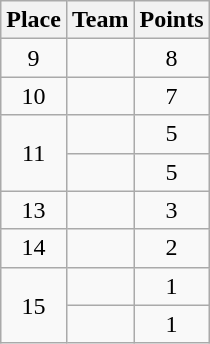<table class="wikitable" style="text-align:center; padding-bottom:0;">
<tr>
<th>Place</th>
<th style="text-align:left;">Team</th>
<th>Points</th>
</tr>
<tr>
<td>9</td>
<td align=left></td>
<td>8</td>
</tr>
<tr>
<td>10</td>
<td align=left></td>
<td>7</td>
</tr>
<tr>
<td rowspan=2>11</td>
<td align=left></td>
<td>5</td>
</tr>
<tr>
<td align=left></td>
<td>5</td>
</tr>
<tr>
<td>13</td>
<td align=left></td>
<td>3</td>
</tr>
<tr>
<td>14</td>
<td align=left></td>
<td>2</td>
</tr>
<tr>
<td rowspan=2>15</td>
<td align=left></td>
<td>1</td>
</tr>
<tr>
<td align=left></td>
<td>1</td>
</tr>
</table>
